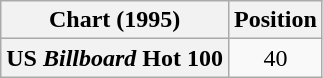<table class="wikitable plainrowheaders">
<tr>
<th scope="col">Chart (1995)</th>
<th scope="col">Position</th>
</tr>
<tr>
<th scope="row">US <em>Billboard</em> Hot 100</th>
<td style="text-align:center;">40</td>
</tr>
</table>
